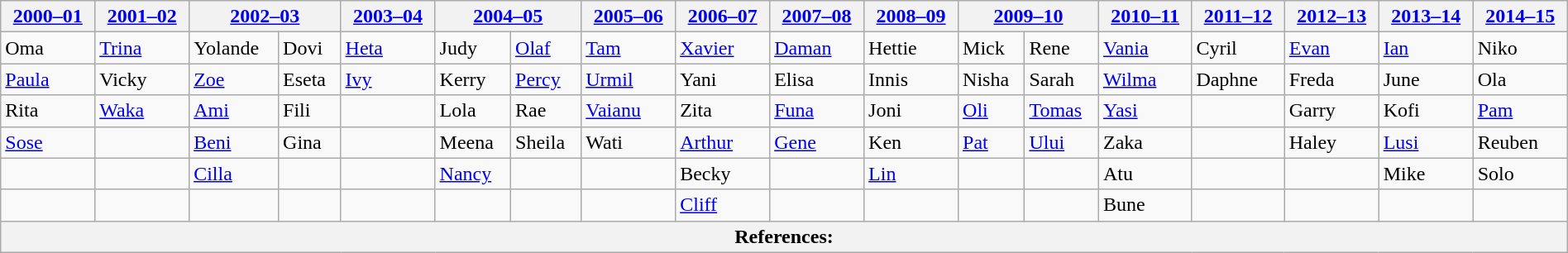<table class="wikitable" width="100%">
<tr>
<th><a href='#'>2000–01</a></th>
<th><a href='#'>2001–02</a></th>
<th colspan=2><a href='#'>2002–03</a></th>
<th><a href='#'>2003–04</a></th>
<th colspan=2><a href='#'>2004–05</a></th>
<th><a href='#'>2005–06</a></th>
<th><a href='#'>2006–07</a></th>
<th><a href='#'>2007–08</a></th>
<th><a href='#'>2008–09</a></th>
<th colspan=2><a href='#'>2009–10</a></th>
<th><a href='#'>2010–11</a></th>
<th><a href='#'>2011–12</a></th>
<th><a href='#'>2012–13</a></th>
<th><a href='#'>2013–14</a></th>
<th><a href='#'>2014–15</a></th>
</tr>
<tr>
<td>Oma</td>
<td><a href='#'>Trina</a></td>
<td>Yolande</td>
<td>Dovi</td>
<td><a href='#'>Heta</a></td>
<td>Judy</td>
<td><a href='#'>Olaf</a></td>
<td><a href='#'>Tam</a></td>
<td><a href='#'>Xavier</a></td>
<td><a href='#'>Daman</a></td>
<td>Hettie</td>
<td>Mick</td>
<td>Rene</td>
<td><a href='#'>Vania</a></td>
<td>Cyril</td>
<td><a href='#'>Evan</a></td>
<td><a href='#'>Ian</a></td>
<td>Niko</td>
</tr>
<tr>
<td><a href='#'>Paula</a></td>
<td>Vicky</td>
<td><a href='#'>Zoe</a></td>
<td>Eseta</td>
<td><a href='#'>Ivy</a></td>
<td>Kerry</td>
<td><a href='#'>Percy</a></td>
<td><a href='#'>Urmil</a></td>
<td>Yani</td>
<td>Elisa</td>
<td>Innis</td>
<td>Nisha</td>
<td>Sarah</td>
<td><a href='#'>Wilma</a></td>
<td>Daphne</td>
<td>Freda</td>
<td>June</td>
<td>Ola</td>
</tr>
<tr>
<td>Rita</td>
<td><a href='#'>Waka</a></td>
<td><a href='#'>Ami</a></td>
<td>Fili</td>
<td></td>
<td>Lola</td>
<td>Rae</td>
<td><a href='#'>Vaianu</a></td>
<td>Zita</td>
<td><a href='#'>Funa</a></td>
<td>Joni</td>
<td><a href='#'>Oli</a></td>
<td><a href='#'>Tomas</a></td>
<td><a href='#'>Yasi</a></td>
<td></td>
<td>Garry</td>
<td>Kofi</td>
<td><a href='#'>Pam</a></td>
</tr>
<tr>
<td><a href='#'>Sose</a></td>
<td></td>
<td><a href='#'>Beni</a></td>
<td>Gina</td>
<td></td>
<td>Meena</td>
<td>Sheila</td>
<td>Wati</td>
<td><a href='#'>Arthur</a></td>
<td><a href='#'>Gene</a></td>
<td>Ken</td>
<td><a href='#'>Pat</a></td>
<td><a href='#'>Ului</a></td>
<td>Zaka</td>
<td></td>
<td>Haley</td>
<td><a href='#'>Lusi</a></td>
<td>Reuben</td>
</tr>
<tr>
<td></td>
<td></td>
<td><a href='#'>Cilla</a></td>
<td></td>
<td></td>
<td><a href='#'>Nancy</a></td>
<td></td>
<td></td>
<td>Becky</td>
<td></td>
<td><a href='#'>Lin</a></td>
<td></td>
<td></td>
<td>Atu</td>
<td></td>
<td></td>
<td>Mike</td>
<td>Solo</td>
</tr>
<tr>
<td></td>
<td></td>
<td></td>
<td></td>
<td></td>
<td></td>
<td></td>
<td></td>
<td><a href='#'>Cliff</a></td>
<td></td>
<td></td>
<td></td>
<td></td>
<td>Bune</td>
<td></td>
<td></td>
<td></td>
<td></td>
</tr>
<tr>
<th colspan=18>References:</th>
</tr>
</table>
